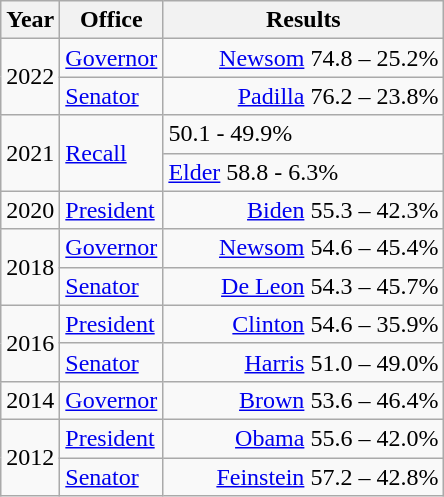<table class=wikitable>
<tr>
<th width="30">Year</th>
<th width="60">Office</th>
<th width="180">Results</th>
</tr>
<tr>
<td rowspan="2">2022</td>
<td><a href='#'>Governor</a></td>
<td align="right" ><a href='#'>Newsom</a> 74.8 – 25.2%</td>
</tr>
<tr>
<td><a href='#'>Senator</a></td>
<td align="right" ><a href='#'>Padilla</a> 76.2 – 23.8%</td>
</tr>
<tr>
<td rowspan=2>2021</td>
<td rowspan=2><a href='#'>Recall</a></td>
<td> 50.1 - 49.9%</td>
</tr>
<tr>
<td><a href='#'>Elder</a> 58.8 - 6.3%</td>
</tr>
<tr>
<td>2020</td>
<td><a href='#'>President</a></td>
<td align="right" ><a href='#'>Biden</a> 55.3 – 42.3%</td>
</tr>
<tr>
<td rowspan="2">2018</td>
<td><a href='#'>Governor</a></td>
<td align="right" ><a href='#'>Newsom</a> 54.6 – 45.4%</td>
</tr>
<tr>
<td><a href='#'>Senator</a></td>
<td align="right" ><a href='#'>De Leon</a> 54.3 – 45.7%</td>
</tr>
<tr>
<td rowspan="2">2016</td>
<td><a href='#'>President</a></td>
<td align="right" ><a href='#'>Clinton</a> 54.6 – 35.9%</td>
</tr>
<tr>
<td><a href='#'>Senator</a></td>
<td align="right" ><a href='#'>Harris</a> 51.0 – 49.0%</td>
</tr>
<tr>
<td>2014</td>
<td><a href='#'>Governor</a></td>
<td align="right" ><a href='#'>Brown</a> 53.6 – 46.4%</td>
</tr>
<tr>
<td rowspan="2">2012</td>
<td><a href='#'>President</a></td>
<td align="right" ><a href='#'>Obama</a> 55.6 – 42.0%</td>
</tr>
<tr>
<td><a href='#'>Senator</a></td>
<td align="right" ><a href='#'>Feinstein</a> 57.2 – 42.8%</td>
</tr>
</table>
